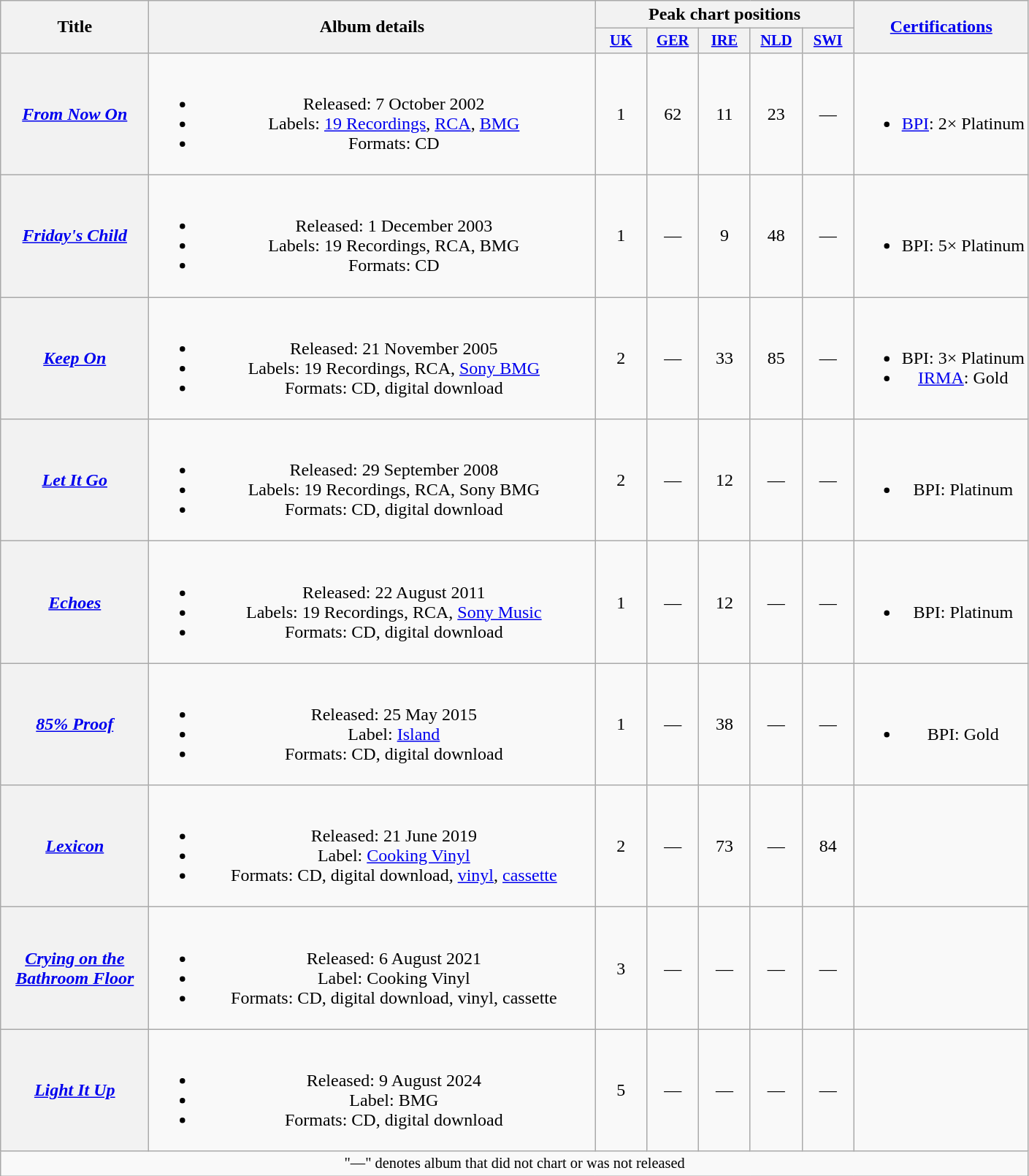<table class="wikitable plainrowheaders" style="text-align:center;">
<tr>
<th scope="col" rowspan="2" style="width:8em;">Title</th>
<th scope="col" rowspan="2" style="width:25em;">Album details</th>
<th scope="col" colspan="5">Peak chart positions</th>
<th scope="col" rowspan="2"><a href='#'>Certifications</a></th>
</tr>
<tr>
<th scope="col" style="width:3em;font-size:85%;"><a href='#'>UK</a><br></th>
<th scope="col" style="width:3em;font-size:85%;"><a href='#'>GER</a><br></th>
<th scope="col" style="width:3em;font-size:85%;"><a href='#'>IRE</a><br></th>
<th scope="col" style="width:3em;font-size:85%;"><a href='#'>NLD</a><br></th>
<th scope="col" style="width:3em;font-size:85%;"><a href='#'>SWI</a><br></th>
</tr>
<tr>
<th scope="row"><em><a href='#'>From Now On</a></em></th>
<td><br><ul><li>Released: 7 October 2002</li><li>Labels: <a href='#'>19 Recordings</a>, <a href='#'>RCA</a>, <a href='#'>BMG</a></li><li>Formats: CD</li></ul></td>
<td>1</td>
<td>62</td>
<td>11</td>
<td>23</td>
<td>—</td>
<td><br><ul><li><a href='#'>BPI</a>: 2× Platinum</li></ul></td>
</tr>
<tr>
<th scope="row"><em><a href='#'>Friday's Child</a></em></th>
<td><br><ul><li>Released: 1 December 2003</li><li>Labels: 19 Recordings, RCA, BMG</li><li>Formats: CD</li></ul></td>
<td>1</td>
<td>—</td>
<td>9</td>
<td>48</td>
<td>—</td>
<td><br><ul><li>BPI: 5× Platinum</li></ul></td>
</tr>
<tr>
<th scope="row"><em><a href='#'>Keep On</a></em></th>
<td><br><ul><li>Released: 21 November 2005</li><li>Labels: 19 Recordings, RCA, <a href='#'>Sony BMG</a></li><li>Formats: CD, digital download</li></ul></td>
<td>2</td>
<td>—</td>
<td>33</td>
<td>85</td>
<td>—</td>
<td><br><ul><li>BPI: 3× Platinum</li><li><a href='#'>IRMA</a>: Gold</li></ul></td>
</tr>
<tr>
<th scope="row"><em><a href='#'>Let It Go</a></em></th>
<td><br><ul><li>Released: 29 September 2008</li><li>Labels: 19 Recordings, RCA, Sony BMG</li><li>Formats: CD, digital download</li></ul></td>
<td>2</td>
<td>—</td>
<td>12</td>
<td>—</td>
<td>—</td>
<td><br><ul><li>BPI: Platinum</li></ul></td>
</tr>
<tr>
<th scope="row"><em><a href='#'>Echoes</a></em></th>
<td><br><ul><li>Released: 22 August 2011</li><li>Labels: 19 Recordings, RCA, <a href='#'>Sony Music</a></li><li>Formats: CD, digital download</li></ul></td>
<td>1</td>
<td>—</td>
<td>12</td>
<td>—</td>
<td>—</td>
<td><br><ul><li>BPI: Platinum</li></ul></td>
</tr>
<tr>
<th scope="row"><em><a href='#'>85% Proof</a></em></th>
<td><br><ul><li>Released: 25 May 2015</li><li>Label: <a href='#'>Island</a></li><li>Formats: CD, digital download</li></ul></td>
<td>1</td>
<td>—</td>
<td>38</td>
<td>—</td>
<td>—</td>
<td><br><ul><li>BPI: Gold</li></ul></td>
</tr>
<tr>
<th scope="row"><em><a href='#'>Lexicon</a></em></th>
<td><br><ul><li>Released: 21 June 2019</li><li>Label: <a href='#'>Cooking Vinyl</a></li><li>Formats: CD, digital download, <a href='#'>vinyl</a>, <a href='#'>cassette</a></li></ul></td>
<td>2</td>
<td>—</td>
<td>73</td>
<td>—</td>
<td>84</td>
<td></td>
</tr>
<tr>
<th scope="row"><em><a href='#'>Crying on the Bathroom Floor</a></em></th>
<td><br><ul><li>Released: 6 August 2021</li><li>Label: Cooking Vinyl</li><li>Formats: CD, digital download, vinyl, cassette</li></ul></td>
<td>3</td>
<td>—</td>
<td>—</td>
<td>—</td>
<td>—</td>
<td></td>
</tr>
<tr>
<th scope="row"><em><a href='#'>Light It Up</a></em></th>
<td><br><ul><li>Released: 9 August 2024</li><li>Label: BMG</li><li>Formats: CD, digital download</li></ul></td>
<td>5</td>
<td>—</td>
<td>—</td>
<td>—</td>
<td>—</td>
<td></td>
</tr>
<tr>
<td colspan="14" style="font-size:85%">"—" denotes album that did not chart or was not released</td>
</tr>
</table>
